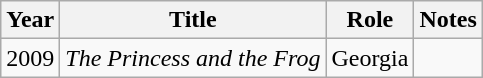<table class="wikitable sortable">
<tr>
<th>Year</th>
<th>Title</th>
<th>Role</th>
<th>Notes</th>
</tr>
<tr>
<td>2009</td>
<td><em>The Princess and the Frog</em></td>
<td>Georgia</td>
<td></td>
</tr>
</table>
